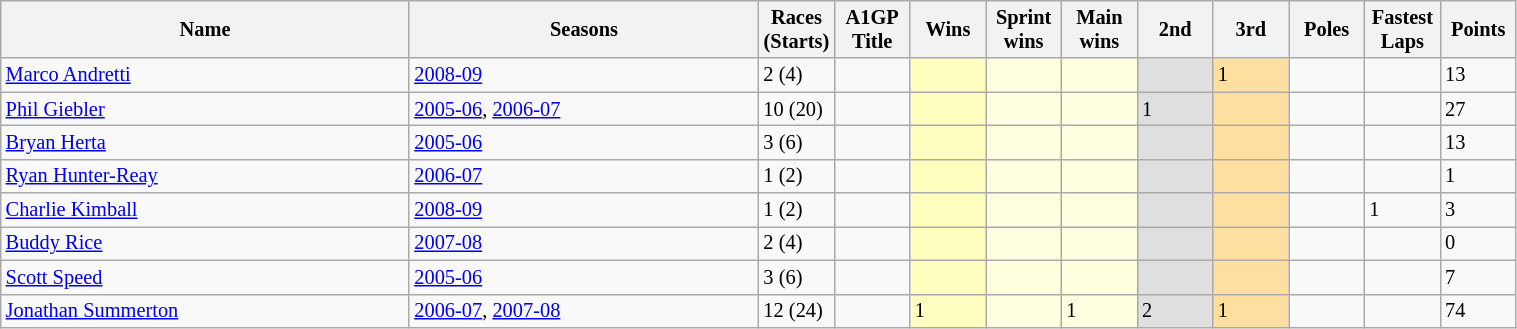<table class="wikitable sortable" style="font-size: 85%" width="80%">
<tr>
<th>Name</th>
<th>Seasons</th>
<th width="5%">Races<br>(Starts)</th>
<th width="5%">A1GP Title</th>
<th width="5%">Wins</th>
<th width="5%">Sprint<br>wins</th>
<th width="5%">Main<br>wins</th>
<th width="5%">2nd</th>
<th width="5%">3rd</th>
<th width="5%">Poles</th>
<th width="5%">Fastest<br>Laps</th>
<th width="5%">Points</th>
</tr>
<tr>
<td><a href='#'>Marco Andretti</a></td>
<td><a href='#'>2008-09</a></td>
<td>2 (4)</td>
<td></td>
<td style="background:#FFFFBF;"></td>
<td style="background:#FFFFDF;"></td>
<td style="background:#FFFFDF;"></td>
<td style="background:#DFDFDF;"></td>
<td style="background:#FFDF9F;">1</td>
<td></td>
<td></td>
<td>13</td>
</tr>
<tr>
<td><a href='#'>Phil Giebler</a></td>
<td><a href='#'>2005-06</a>, <a href='#'>2006-07</a></td>
<td>10 (20)</td>
<td></td>
<td style="background:#FFFFBF;"></td>
<td style="background:#FFFFDF;"></td>
<td style="background:#FFFFDF;"></td>
<td style="background:#DFDFDF;">1</td>
<td style="background:#FFDF9F;"></td>
<td></td>
<td></td>
<td>27</td>
</tr>
<tr>
<td><a href='#'>Bryan Herta</a></td>
<td><a href='#'>2005-06</a></td>
<td>3 (6)</td>
<td></td>
<td style="background:#FFFFBF;"></td>
<td style="background:#FFFFDF;"></td>
<td style="background:#FFFFDF;"></td>
<td style="background:#DFDFDF;"></td>
<td style="background:#FFDF9F;"></td>
<td></td>
<td></td>
<td>13</td>
</tr>
<tr>
<td><a href='#'>Ryan Hunter-Reay</a></td>
<td><a href='#'>2006-07</a></td>
<td>1 (2)</td>
<td></td>
<td style="background:#FFFFBF;"></td>
<td style="background:#FFFFDF;"></td>
<td style="background:#FFFFDF;"></td>
<td style="background:#DFDFDF;"></td>
<td style="background:#FFDF9F;"></td>
<td></td>
<td></td>
<td>1</td>
</tr>
<tr>
<td><a href='#'>Charlie Kimball</a></td>
<td><a href='#'>2008-09</a></td>
<td>1 (2)</td>
<td></td>
<td style="background:#FFFFBF;"></td>
<td style="background:#FFFFDF;"></td>
<td style="background:#FFFFDF;"></td>
<td style="background:#DFDFDF;"></td>
<td style="background:#FFDF9F;"></td>
<td></td>
<td>1</td>
<td>3</td>
</tr>
<tr>
<td><a href='#'>Buddy Rice</a></td>
<td><a href='#'>2007-08</a></td>
<td>2 (4)</td>
<td></td>
<td style="background:#FFFFBF;"></td>
<td style="background:#FFFFDF;"></td>
<td style="background:#FFFFDF;"></td>
<td style="background:#DFDFDF;"></td>
<td style="background:#FFDF9F;"></td>
<td></td>
<td></td>
<td>0</td>
</tr>
<tr>
<td><a href='#'>Scott Speed</a></td>
<td><a href='#'>2005-06</a></td>
<td>3 (6)</td>
<td></td>
<td style="background:#FFFFBF;"></td>
<td style="background:#FFFFDF;"></td>
<td style="background:#FFFFDF;"></td>
<td style="background:#DFDFDF;"></td>
<td style="background:#FFDF9F;"></td>
<td></td>
<td></td>
<td>7</td>
</tr>
<tr>
<td><a href='#'>Jonathan Summerton</a></td>
<td><a href='#'>2006-07</a>, <a href='#'>2007-08</a></td>
<td>12 (24)</td>
<td></td>
<td style="background:#FFFFBF;">1</td>
<td style="background:#FFFFDF;"></td>
<td style="background:#FFFFDF;">1</td>
<td style="background:#DFDFDF;">2</td>
<td style="background:#FFDF9F;">1</td>
<td></td>
<td></td>
<td>74</td>
</tr>
</table>
